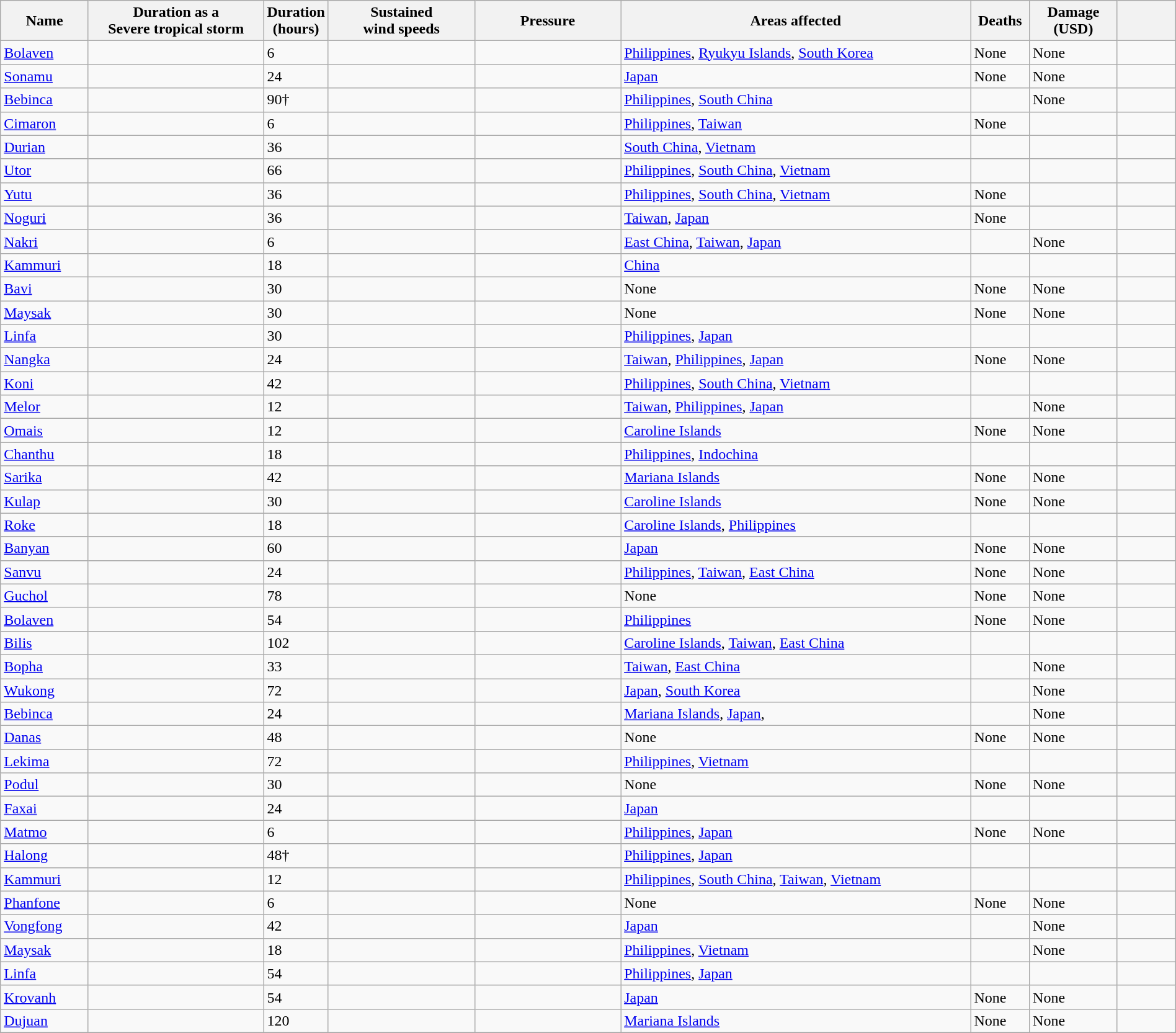<table class="wikitable sortable" width="100%">
<tr>
<th scope="col" width="7.5%">Name</th>
<th scope="col" width="15%">Duration as a<br>Severe tropical storm</th>
<th scope="col" width="5%">Duration<br>(hours)</th>
<th scope="col" width="12.5%">Sustained<br>wind speeds</th>
<th scope="col" width="12.5%">Pressure</th>
<th scope="col" width="30%" class="unsortable">Areas affected</th>
<th scope="col" width="5%">Deaths</th>
<th scope="col" width="7.5%">Damage<br>(USD)</th>
<th scope="col" width="5%" class="unsortable"></th>
</tr>
<tr>
<td><a href='#'>Bolaven</a></td>
<td></td>
<td>6</td>
<td></td>
<td></td>
<td><a href='#'>Philippines</a>, <a href='#'>Ryukyu Islands</a>, <a href='#'>South Korea</a></td>
<td>None</td>
<td>None</td>
<td></td>
</tr>
<tr>
<td><a href='#'>Sonamu</a></td>
<td></td>
<td>24</td>
<td></td>
<td></td>
<td><a href='#'>Japan</a></td>
<td>None</td>
<td>None</td>
<td></td>
</tr>
<tr>
<td><a href='#'>Bebinca</a></td>
<td></td>
<td>90†</td>
<td></td>
<td></td>
<td><a href='#'>Philippines</a>, <a href='#'>South China</a></td>
<td></td>
<td>None</td>
<td></td>
</tr>
<tr>
<td><a href='#'>Cimaron</a></td>
<td></td>
<td>6</td>
<td></td>
<td></td>
<td><a href='#'>Philippines</a>, <a href='#'>Taiwan</a></td>
<td>None</td>
<td></td>
<td></td>
</tr>
<tr>
<td><a href='#'>Durian</a></td>
<td></td>
<td>36</td>
<td></td>
<td></td>
<td><a href='#'>South China</a>, <a href='#'>Vietnam</a></td>
<td></td>
<td></td>
<td></td>
</tr>
<tr>
<td><a href='#'>Utor</a></td>
<td></td>
<td>66</td>
<td></td>
<td></td>
<td><a href='#'>Philippines</a>, <a href='#'>South China</a>, <a href='#'>Vietnam</a></td>
<td></td>
<td></td>
<td></td>
</tr>
<tr>
<td><a href='#'>Yutu</a></td>
<td></td>
<td>36</td>
<td></td>
<td></td>
<td><a href='#'>Philippines</a>, <a href='#'>South China</a>, <a href='#'>Vietnam</a></td>
<td>None</td>
<td></td>
<td></td>
</tr>
<tr>
<td><a href='#'>Noguri</a></td>
<td></td>
<td>36</td>
<td></td>
<td></td>
<td><a href='#'>Taiwan</a>, <a href='#'>Japan</a></td>
<td>None</td>
<td></td>
<td></td>
</tr>
<tr>
<td><a href='#'>Nakri</a></td>
<td></td>
<td>6</td>
<td></td>
<td></td>
<td><a href='#'>East China</a>, <a href='#'>Taiwan</a>, <a href='#'>Japan</a></td>
<td></td>
<td>None</td>
<td></td>
</tr>
<tr>
<td><a href='#'>Kammuri</a></td>
<td></td>
<td>18</td>
<td></td>
<td></td>
<td><a href='#'>China</a></td>
<td></td>
<td></td>
<td></td>
</tr>
<tr>
<td><a href='#'>Bavi</a></td>
<td></td>
<td>30</td>
<td></td>
<td></td>
<td>None</td>
<td>None</td>
<td>None</td>
<td></td>
</tr>
<tr>
<td><a href='#'>Maysak</a></td>
<td></td>
<td>30</td>
<td></td>
<td></td>
<td>None</td>
<td>None</td>
<td>None</td>
<td></td>
</tr>
<tr>
<td><a href='#'>Linfa</a></td>
<td></td>
<td>30</td>
<td></td>
<td></td>
<td><a href='#'>Philippines</a>, <a href='#'>Japan</a></td>
<td></td>
<td></td>
<td></td>
</tr>
<tr>
<td><a href='#'>Nangka</a></td>
<td></td>
<td>24</td>
<td></td>
<td></td>
<td><a href='#'>Taiwan</a>, <a href='#'>Philippines</a>, <a href='#'>Japan</a></td>
<td>None</td>
<td>None</td>
<td></td>
</tr>
<tr>
<td><a href='#'>Koni</a></td>
<td></td>
<td>42</td>
<td></td>
<td></td>
<td><a href='#'>Philippines</a>, <a href='#'>South China</a>, <a href='#'>Vietnam</a></td>
<td></td>
<td></td>
<td></td>
</tr>
<tr>
<td><a href='#'>Melor</a></td>
<td></td>
<td>12</td>
<td></td>
<td></td>
<td><a href='#'>Taiwan</a>, <a href='#'>Philippines</a>, <a href='#'>Japan</a></td>
<td></td>
<td>None</td>
<td></td>
</tr>
<tr>
<td><a href='#'>Omais</a></td>
<td></td>
<td>12</td>
<td></td>
<td></td>
<td><a href='#'>Caroline Islands</a></td>
<td>None</td>
<td>None</td>
<td></td>
</tr>
<tr>
<td><a href='#'>Chanthu</a></td>
<td></td>
<td>18</td>
<td></td>
<td></td>
<td><a href='#'>Philippines</a>, <a href='#'>Indochina</a></td>
<td></td>
<td></td>
<td></td>
</tr>
<tr>
<td><a href='#'>Sarika</a></td>
<td></td>
<td>42</td>
<td></td>
<td></td>
<td><a href='#'>Mariana Islands</a></td>
<td>None</td>
<td>None</td>
<td></td>
</tr>
<tr>
<td><a href='#'>Kulap</a></td>
<td></td>
<td>30</td>
<td></td>
<td></td>
<td><a href='#'>Caroline Islands</a></td>
<td>None</td>
<td>None</td>
<td></td>
</tr>
<tr>
<td><a href='#'>Roke</a></td>
<td></td>
<td>18</td>
<td></td>
<td></td>
<td><a href='#'>Caroline Islands</a>, <a href='#'>Philippines</a></td>
<td></td>
<td></td>
<td></td>
</tr>
<tr>
<td><a href='#'>Banyan</a></td>
<td></td>
<td>60</td>
<td></td>
<td></td>
<td><a href='#'>Japan</a></td>
<td>None</td>
<td>None</td>
<td></td>
</tr>
<tr>
<td><a href='#'>Sanvu</a></td>
<td></td>
<td>24</td>
<td></td>
<td></td>
<td><a href='#'>Philippines</a>, <a href='#'>Taiwan</a>, <a href='#'>East China</a></td>
<td>None</td>
<td>None</td>
<td></td>
</tr>
<tr>
<td><a href='#'>Guchol</a></td>
<td></td>
<td>78</td>
<td></td>
<td></td>
<td>None</td>
<td>None</td>
<td>None</td>
<td></td>
</tr>
<tr>
<td><a href='#'>Bolaven</a></td>
<td></td>
<td>54</td>
<td></td>
<td></td>
<td><a href='#'>Philippines</a></td>
<td>None</td>
<td>None</td>
<td></td>
</tr>
<tr>
<td><a href='#'>Bilis</a></td>
<td></td>
<td>102</td>
<td></td>
<td></td>
<td><a href='#'>Caroline Islands</a>, <a href='#'>Taiwan</a>, <a href='#'>East China</a></td>
<td></td>
<td></td>
<td></td>
</tr>
<tr>
<td><a href='#'>Bopha</a></td>
<td></td>
<td>33</td>
<td></td>
<td></td>
<td><a href='#'>Taiwan</a>, <a href='#'>East China</a></td>
<td></td>
<td>None</td>
<td></td>
</tr>
<tr>
<td><a href='#'>Wukong</a></td>
<td></td>
<td>72</td>
<td></td>
<td></td>
<td><a href='#'>Japan</a>, <a href='#'>South Korea</a></td>
<td></td>
<td>None</td>
<td></td>
</tr>
<tr>
<td><a href='#'>Bebinca</a></td>
<td></td>
<td>24</td>
<td></td>
<td></td>
<td><a href='#'>Mariana Islands</a>, <a href='#'>Japan</a>,</td>
<td></td>
<td>None</td>
<td></td>
</tr>
<tr>
<td><a href='#'>Danas</a></td>
<td></td>
<td>48</td>
<td></td>
<td></td>
<td>None</td>
<td>None</td>
<td>None</td>
<td></td>
</tr>
<tr>
<td><a href='#'>Lekima</a></td>
<td></td>
<td>72</td>
<td></td>
<td></td>
<td><a href='#'>Philippines</a>, <a href='#'>Vietnam</a></td>
<td></td>
<td></td>
<td></td>
</tr>
<tr>
<td><a href='#'>Podul</a></td>
<td></td>
<td>30</td>
<td></td>
<td></td>
<td>None</td>
<td>None</td>
<td>None</td>
<td></td>
</tr>
<tr>
<td><a href='#'>Faxai</a></td>
<td></td>
<td>24</td>
<td></td>
<td></td>
<td><a href='#'>Japan</a></td>
<td></td>
<td></td>
<td></td>
</tr>
<tr>
<td><a href='#'>Matmo</a></td>
<td></td>
<td>6</td>
<td></td>
<td></td>
<td><a href='#'>Philippines</a>, <a href='#'>Japan</a></td>
<td>None</td>
<td>None</td>
<td></td>
</tr>
<tr>
<td><a href='#'>Halong</a></td>
<td></td>
<td>48†</td>
<td></td>
<td></td>
<td><a href='#'>Philippines</a>, <a href='#'>Japan</a></td>
<td></td>
<td></td>
<td></td>
</tr>
<tr>
<td><a href='#'>Kammuri</a></td>
<td></td>
<td>12</td>
<td></td>
<td></td>
<td><a href='#'>Philippines</a>, <a href='#'>South China</a>, <a href='#'>Taiwan</a>, <a href='#'>Vietnam</a></td>
<td></td>
<td></td>
<td></td>
</tr>
<tr>
<td><a href='#'>Phanfone</a></td>
<td></td>
<td>6</td>
<td></td>
<td></td>
<td>None</td>
<td>None</td>
<td>None</td>
<td></td>
</tr>
<tr>
<td><a href='#'>Vongfong</a></td>
<td></td>
<td>42</td>
<td></td>
<td></td>
<td><a href='#'>Japan</a></td>
<td></td>
<td>None</td>
<td></td>
</tr>
<tr>
<td><a href='#'>Maysak</a></td>
<td></td>
<td>18</td>
<td></td>
<td></td>
<td><a href='#'>Philippines</a>, <a href='#'>Vietnam</a></td>
<td></td>
<td>None</td>
<td></td>
</tr>
<tr>
<td><a href='#'>Linfa</a></td>
<td></td>
<td>54</td>
<td></td>
<td></td>
<td><a href='#'>Philippines</a>, <a href='#'>Japan</a></td>
<td></td>
<td></td>
<td></td>
</tr>
<tr>
<td><a href='#'>Krovanh</a></td>
<td></td>
<td>54</td>
<td></td>
<td></td>
<td><a href='#'>Japan</a></td>
<td>None</td>
<td>None</td>
<td></td>
</tr>
<tr>
<td><a href='#'>Dujuan</a></td>
<td></td>
<td>120</td>
<td></td>
<td></td>
<td><a href='#'>Mariana Islands</a></td>
<td>None</td>
<td>None</td>
<td></td>
</tr>
<tr>
</tr>
</table>
